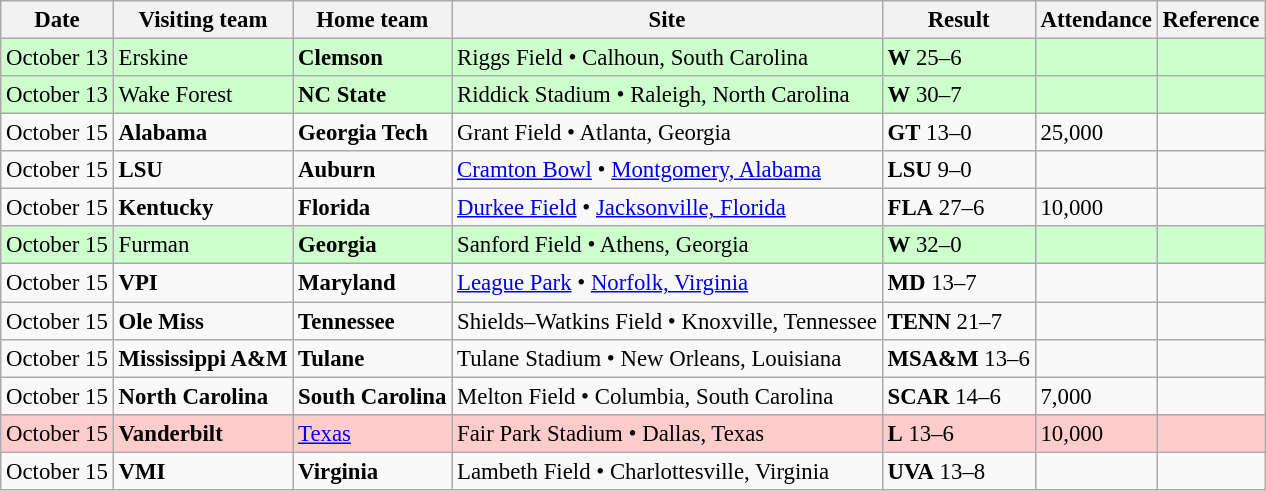<table class="wikitable" style="font-size:95%;">
<tr>
<th>Date</th>
<th>Visiting team</th>
<th>Home team</th>
<th>Site</th>
<th>Result</th>
<th>Attendance</th>
<th class="unsortable">Reference</th>
</tr>
<tr bgcolor=ccffcc>
<td>October 13</td>
<td>Erskine</td>
<td><strong>Clemson</strong></td>
<td>Riggs Field • Calhoun, South Carolina</td>
<td><strong>W</strong> 25–6</td>
<td></td>
<td></td>
</tr>
<tr bgcolor=ccffcc>
<td>October 13</td>
<td>Wake Forest</td>
<td><strong>NC State</strong></td>
<td>Riddick Stadium • Raleigh, North Carolina</td>
<td><strong>W</strong> 30–7</td>
<td></td>
<td></td>
</tr>
<tr bgcolor=>
<td>October 15</td>
<td><strong>Alabama</strong></td>
<td><strong>Georgia Tech</strong></td>
<td>Grant Field • Atlanta, Georgia</td>
<td><strong>GT</strong> 13–0</td>
<td>25,000</td>
<td></td>
</tr>
<tr bgcolor=>
<td>October 15</td>
<td><strong>LSU</strong></td>
<td><strong>Auburn</strong></td>
<td><a href='#'>Cramton Bowl</a> • <a href='#'>Montgomery, Alabama</a></td>
<td><strong>LSU</strong> 9–0</td>
<td></td>
<td></td>
</tr>
<tr bgcolor=>
<td>October 15</td>
<td><strong>Kentucky</strong></td>
<td><strong>Florida</strong></td>
<td><a href='#'>Durkee Field</a> • <a href='#'>Jacksonville, Florida</a></td>
<td><strong>FLA</strong> 27–6</td>
<td>10,000</td>
<td></td>
</tr>
<tr bgcolor=ccffcc>
<td>October 15</td>
<td>Furman</td>
<td><strong>Georgia</strong></td>
<td>Sanford Field • Athens, Georgia</td>
<td><strong>W</strong> 32–0</td>
<td></td>
<td></td>
</tr>
<tr bgcolor=>
<td>October 15</td>
<td><strong>VPI</strong></td>
<td><strong>Maryland</strong></td>
<td><a href='#'>League Park</a> • <a href='#'>Norfolk, Virginia</a></td>
<td><strong>MD</strong> 13–7</td>
<td></td>
<td></td>
</tr>
<tr bgcolor=>
<td>October 15</td>
<td><strong>Ole Miss</strong></td>
<td><strong>Tennessee</strong></td>
<td>Shields–Watkins Field • Knoxville, Tennessee</td>
<td><strong>TENN</strong> 21–7</td>
<td></td>
<td></td>
</tr>
<tr bgcolor=>
<td>October 15</td>
<td><strong>Mississippi A&M</strong></td>
<td><strong>Tulane</strong></td>
<td>Tulane Stadium • New Orleans, Louisiana</td>
<td><strong>MSA&M</strong> 13–6</td>
<td></td>
<td></td>
</tr>
<tr bgcolor=>
<td>October 15</td>
<td><strong>North Carolina</strong></td>
<td><strong>South Carolina</strong></td>
<td>Melton Field • Columbia, South Carolina</td>
<td><strong>SCAR</strong> 14–6</td>
<td>7,000</td>
<td></td>
</tr>
<tr bgcolor=ffcccc>
<td>October 15</td>
<td><strong>Vanderbilt</strong></td>
<td><a href='#'>Texas</a></td>
<td>Fair Park Stadium • Dallas, Texas</td>
<td><strong>L</strong> 13–6</td>
<td>10,000</td>
<td></td>
</tr>
<tr bgcolor=>
<td>October 15</td>
<td><strong>VMI</strong></td>
<td><strong>Virginia</strong></td>
<td>Lambeth Field • Charlottesville, Virginia</td>
<td><strong>UVA</strong> 13–8</td>
<td></td>
<td></td>
</tr>
</table>
